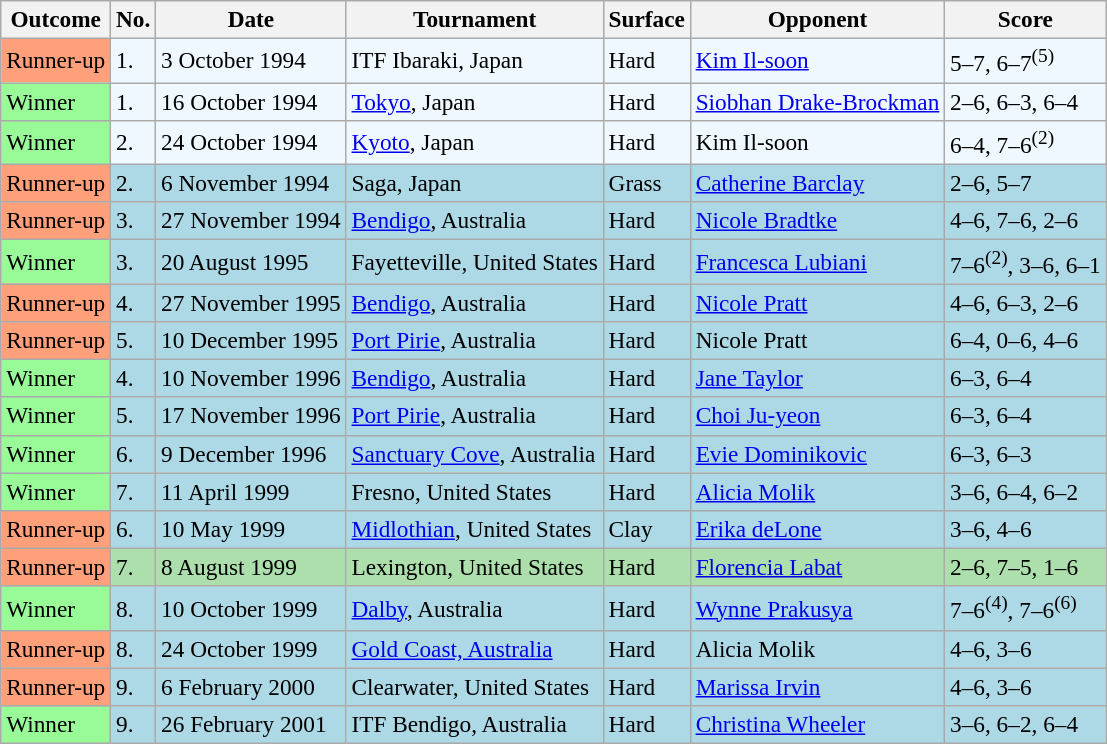<table class="wikitable" style="font-size:97%">
<tr>
<th>Outcome</th>
<th>No.</th>
<th>Date</th>
<th>Tournament</th>
<th>Surface</th>
<th>Opponent</th>
<th>Score</th>
</tr>
<tr bgcolor="#f0f8ff">
<td bgcolor="FFA07A">Runner-up</td>
<td>1.</td>
<td>3 October 1994</td>
<td>ITF Ibaraki, Japan</td>
<td>Hard</td>
<td> <a href='#'>Kim Il-soon</a></td>
<td>5–7, 6–7<sup>(5)</sup></td>
</tr>
<tr style="background:#f0f8ff;">
<td style="background:#98fb98;">Winner</td>
<td>1.</td>
<td>16 October 1994</td>
<td><a href='#'>Tokyo</a>, Japan</td>
<td>Hard</td>
<td> <a href='#'>Siobhan Drake-Brockman</a></td>
<td>2–6, 6–3, 6–4</td>
</tr>
<tr style="background:#f0f8ff;">
<td style="background:#98fb98;">Winner</td>
<td>2.</td>
<td>24 October 1994</td>
<td><a href='#'>Kyoto</a>, Japan</td>
<td>Hard</td>
<td> Kim Il-soon</td>
<td>6–4, 7–6<sup>(2)</sup></td>
</tr>
<tr style="background:lightblue;">
<td bgcolor="FFA07A">Runner-up</td>
<td>2.</td>
<td>6 November 1994</td>
<td>Saga, Japan</td>
<td>Grass</td>
<td> <a href='#'>Catherine Barclay</a></td>
<td>2–6, 5–7</td>
</tr>
<tr style="background:lightblue;">
<td bgcolor="FFA07A">Runner-up</td>
<td>3.</td>
<td>27 November 1994</td>
<td><a href='#'>Bendigo</a>, Australia</td>
<td>Hard</td>
<td> <a href='#'>Nicole Bradtke</a></td>
<td>4–6, 7–6, 2–6</td>
</tr>
<tr bgcolor="lightblue">
<td style="background:#98fb98;">Winner</td>
<td>3.</td>
<td>20 August 1995</td>
<td>Fayetteville, United States</td>
<td>Hard</td>
<td> <a href='#'>Francesca Lubiani</a></td>
<td>7–6<sup>(2)</sup>, 3–6, 6–1</td>
</tr>
<tr style="background:lightblue;">
<td bgcolor="FFA07A">Runner-up</td>
<td>4.</td>
<td>27 November 1995</td>
<td><a href='#'>Bendigo</a>, Australia</td>
<td>Hard</td>
<td> <a href='#'>Nicole Pratt</a></td>
<td>4–6, 6–3, 2–6</td>
</tr>
<tr style="background:lightblue;">
<td bgcolor="FFA07A">Runner-up</td>
<td>5.</td>
<td>10 December 1995</td>
<td><a href='#'>Port Pirie</a>, Australia</td>
<td>Hard</td>
<td> Nicole Pratt</td>
<td>6–4, 0–6, 4–6</td>
</tr>
<tr bgcolor="lightblue">
<td style="background:#98fb98;">Winner</td>
<td>4.</td>
<td>10 November 1996</td>
<td><a href='#'>Bendigo</a>, Australia</td>
<td>Hard</td>
<td> <a href='#'>Jane Taylor</a></td>
<td>6–3, 6–4</td>
</tr>
<tr bgcolor="lightblue">
<td style="background:#98fb98;">Winner</td>
<td>5.</td>
<td>17 November 1996</td>
<td><a href='#'>Port Pirie</a>, Australia</td>
<td>Hard</td>
<td> <a href='#'>Choi Ju-yeon</a></td>
<td>6–3, 6–4</td>
</tr>
<tr style="background:lightblue;">
<td style="background:#98fb98;">Winner</td>
<td>6.</td>
<td>9 December 1996</td>
<td><a href='#'>Sanctuary Cove</a>, Australia</td>
<td>Hard</td>
<td> <a href='#'>Evie Dominikovic</a></td>
<td>6–3, 6–3</td>
</tr>
<tr style="background:lightblue;">
<td style="background:#98fb98;">Winner</td>
<td>7.</td>
<td>11 April 1999</td>
<td>Fresno, United States</td>
<td>Hard</td>
<td> <a href='#'>Alicia Molik</a></td>
<td>3–6, 6–4, 6–2</td>
</tr>
<tr style="background:lightblue;">
<td bgcolor="FFA07A">Runner-up</td>
<td>6.</td>
<td>10 May 1999</td>
<td><a href='#'>Midlothian</a>, United States</td>
<td>Clay</td>
<td> <a href='#'>Erika deLone</a></td>
<td>3–6, 4–6</td>
</tr>
<tr style="background:#addfad;">
<td bgcolor="FFA07A">Runner-up</td>
<td>7.</td>
<td>8 August 1999</td>
<td>Lexington, United States</td>
<td>Hard</td>
<td> <a href='#'>Florencia Labat</a></td>
<td>2–6, 7–5, 1–6</td>
</tr>
<tr style="background:lightblue;">
<td style="background:#98fb98;">Winner</td>
<td>8.</td>
<td>10 October 1999</td>
<td><a href='#'>Dalby</a>, Australia</td>
<td>Hard</td>
<td> <a href='#'>Wynne Prakusya</a></td>
<td>7–6<sup>(4)</sup>, 7–6<sup>(6)</sup></td>
</tr>
<tr style="background:lightblue;">
<td bgcolor="FFA07A">Runner-up</td>
<td>8.</td>
<td>24 October 1999</td>
<td><a href='#'>Gold Coast, Australia</a></td>
<td>Hard</td>
<td> Alicia Molik</td>
<td>4–6, 3–6</td>
</tr>
<tr style="background:lightblue;">
<td bgcolor="FFA07A">Runner-up</td>
<td>9.</td>
<td>6 February 2000</td>
<td>Clearwater, United States</td>
<td>Hard</td>
<td> <a href='#'>Marissa Irvin</a></td>
<td>4–6, 3–6</td>
</tr>
<tr style="background:lightblue;">
<td style="background:#98fb98;">Winner</td>
<td>9.</td>
<td>26 February 2001</td>
<td>ITF Bendigo, Australia</td>
<td>Hard</td>
<td> <a href='#'>Christina Wheeler</a></td>
<td>3–6, 6–2, 6–4</td>
</tr>
</table>
